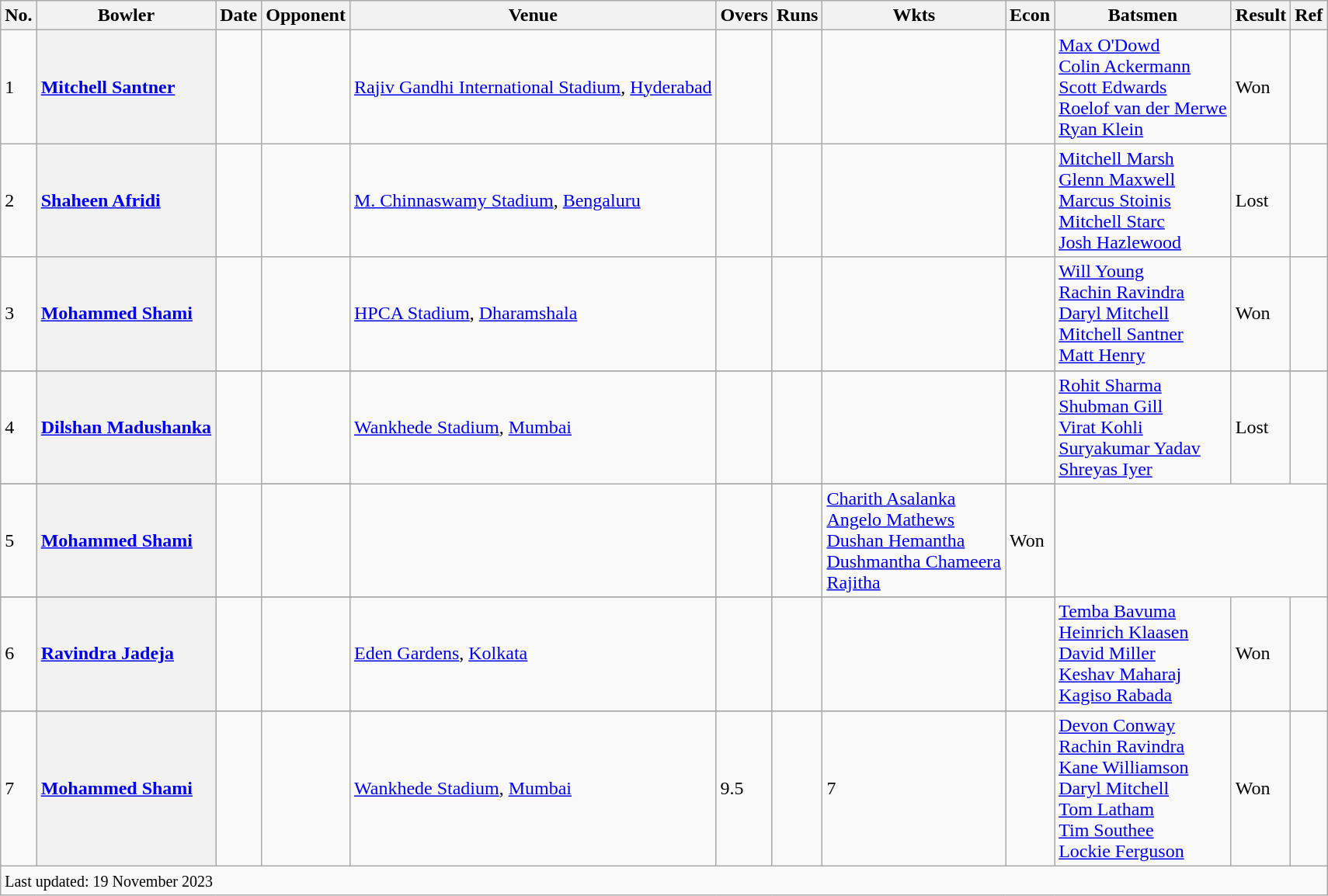<table class="wikitable sortable">
<tr align=left>
<th>No.</th>
<th>Bowler</th>
<th>Date</th>
<th>Opponent</th>
<th>Venue</th>
<th>Overs</th>
<th>Runs</th>
<th>Wkts</th>
<th>Econ</th>
<th class="unsortable">Batsmen</th>
<th>Result</th>
<th class="unsortable">Ref</th>
</tr>
<tr align=left>
<td>1</td>
<th scope="row" style="text-align:left;"> <a href='#'>Mitchell Santner</a></th>
<td></td>
<td></td>
<td><a href='#'>Rajiv Gandhi International Stadium</a>, <a href='#'>Hyderabad</a></td>
<td></td>
<td></td>
<td></td>
<td></td>
<td><a href='#'>Max O'Dowd</a><br><a href='#'>Colin Ackermann</a><br><a href='#'> Scott Edwards</a><br><a href='#'>Roelof van der Merwe</a><br><a href='#'>Ryan Klein</a></td>
<td>Won</td>
<td></td>
</tr>
<tr align=left>
<td>2</td>
<th scope="row" style="text-align:left;"> <a href='#'>Shaheen Afridi</a></th>
<td></td>
<td></td>
<td><a href='#'>M. Chinnaswamy Stadium</a>, <a href='#'>Bengaluru</a></td>
<td></td>
<td></td>
<td></td>
<td></td>
<td><a href='#'>Mitchell Marsh</a><br><a href='#'>Glenn Maxwell</a><br><a href='#'>Marcus Stoinis</a><br><a href='#'>Mitchell Starc</a><br><a href='#'>Josh Hazlewood</a></td>
<td>Lost</td>
<td></td>
</tr>
<tr class="sortbottom"|- align=left>
<td>3</td>
<th scope="row" style="text-align:left;"> <a href='#'>Mohammed Shami</a></th>
<td></td>
<td></td>
<td><a href='#'>HPCA Stadium</a>, <a href='#'>Dharamshala</a></td>
<td></td>
<td></td>
<td></td>
<td></td>
<td><a href='#'> Will Young</a><br><a href='#'>Rachin Ravindra</a><br><a href='#'> Daryl Mitchell</a><br><a href='#'>Mitchell Santner</a><br><a href='#'>Matt Henry</a></td>
<td>Won</td>
<td></td>
</tr>
<tr class="sortbottom">
</tr>
<tr align=left>
<td>4</td>
<th scope="row" style="text-align:left;"> <a href='#'>Dilshan Madushanka</a></th>
<td rowspan=2></td>
<td></td>
<td rowspan=2><a href='#'>Wankhede Stadium</a>, <a href='#'>Mumbai</a></td>
<td></td>
<td></td>
<td></td>
<td></td>
<td><a href='#'>Rohit Sharma</a><br><a href='#'>Shubman Gill</a><br><a href='#'>Virat Kohli</a><br><a href='#'>Suryakumar Yadav</a><br><a href='#'>Shreyas Iyer</a></td>
<td>Lost</td>
<td rowspan=2></td>
</tr>
<tr class="sortbottom">
</tr>
<tr align=left>
<td>5</td>
<th scope="row" style="text-align:left;"> <a href='#'>Mohammed Shami</a></th>
<td></td>
<td></td>
<td></td>
<td></td>
<td></td>
<td><a href='#'>Charith Asalanka</a><br><a href='#'>Angelo Mathews</a><br><a href='#'>Dushan Hemantha</a><br><a href='#'>Dushmantha Chameera</a><br><a href='#'>Rajitha</a></td>
<td>Won</td>
</tr>
<tr class="sortbottom">
</tr>
<tr align=left>
<td>6</td>
<th scope="row" style="text-align:left;"> <a href='#'>Ravindra Jadeja</a></th>
<td></td>
<td></td>
<td><a href='#'>Eden Gardens</a>, <a href='#'>Kolkata</a></td>
<td></td>
<td></td>
<td></td>
<td></td>
<td><a href='#'>Temba Bavuma</a><br><a href='#'>Heinrich Klaasen</a><br><a href='#'>David Miller</a><br><a href='#'>Keshav Maharaj</a><br><a href='#'>Kagiso Rabada</a></td>
<td>Won</td>
<td></td>
</tr>
<tr class="sortbottom">
</tr>
<tr align=left>
<td>7</td>
<th scope="row" style="text-align:left;">  <a href='#'>Mohammed Shami</a></th>
<td></td>
<td></td>
<td><a href='#'>Wankhede Stadium</a>, <a href='#'>Mumbai</a></td>
<td>9.5</td>
<td></td>
<td>7</td>
<td></td>
<td><a href='#'>Devon Conway</a><br><a href='#'>Rachin Ravindra</a><br><a href='#'>Kane Williamson</a><br><a href='#'>Daryl Mitchell</a><br><a href='#'>Tom Latham</a><br><a href='#'>Tim Southee</a><br><a href='#'>Lockie Ferguson</a></td>
<td>Won</td>
<td></td>
</tr>
<tr class="sortbottom">
<td colspan="14"><small>Last updated: 19 November 2023</small></td>
</tr>
</table>
